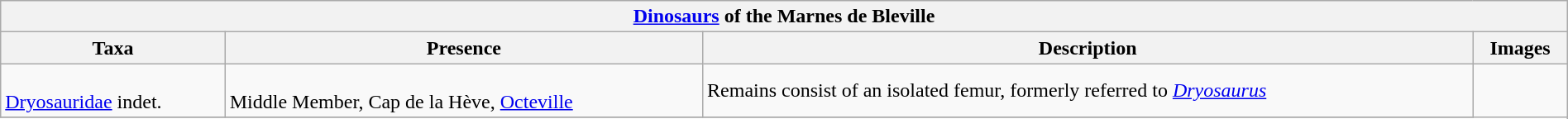<table class="wikitable" align="center" width="100%">
<tr>
<th colspan="5" align="center"><strong><a href='#'>Dinosaurs</a> of the Marnes de Bleville</strong></th>
</tr>
<tr>
<th>Taxa</th>
<th>Presence</th>
<th>Description</th>
<th>Images</th>
</tr>
<tr>
<td><br><a href='#'>Dryosauridae</a> indet.</td>
<td><br>Middle Member, Cap de la Hève, <a href='#'>Octeville</a></td>
<td>Remains consist of an isolated femur, formerly referred to <em><a href='#'>Dryosaurus</a></em> </td>
<td rowspan="99"></td>
</tr>
<tr>
</tr>
</table>
